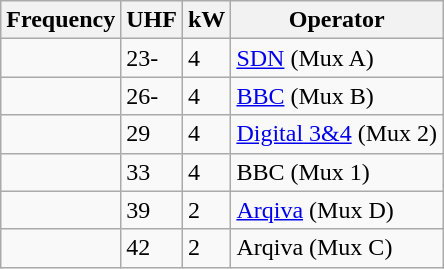<table class="wikitable sortable">
<tr>
<th>Frequency</th>
<th>UHF</th>
<th>kW</th>
<th>Operator</th>
</tr>
<tr>
<td></td>
<td>23-</td>
<td>4</td>
<td><a href='#'>SDN</a> (Mux A)</td>
</tr>
<tr>
<td></td>
<td>26-</td>
<td>4</td>
<td><a href='#'>BBC</a> (Mux B)</td>
</tr>
<tr>
<td></td>
<td>29</td>
<td>4</td>
<td><a href='#'>Digital 3&4</a> (Mux 2)</td>
</tr>
<tr>
<td></td>
<td>33</td>
<td>4</td>
<td>BBC (Mux 1)</td>
</tr>
<tr>
<td></td>
<td>39</td>
<td>2</td>
<td><a href='#'>Arqiva</a> (Mux D)</td>
</tr>
<tr>
<td></td>
<td>42</td>
<td>2</td>
<td>Arqiva (Mux C)</td>
</tr>
</table>
